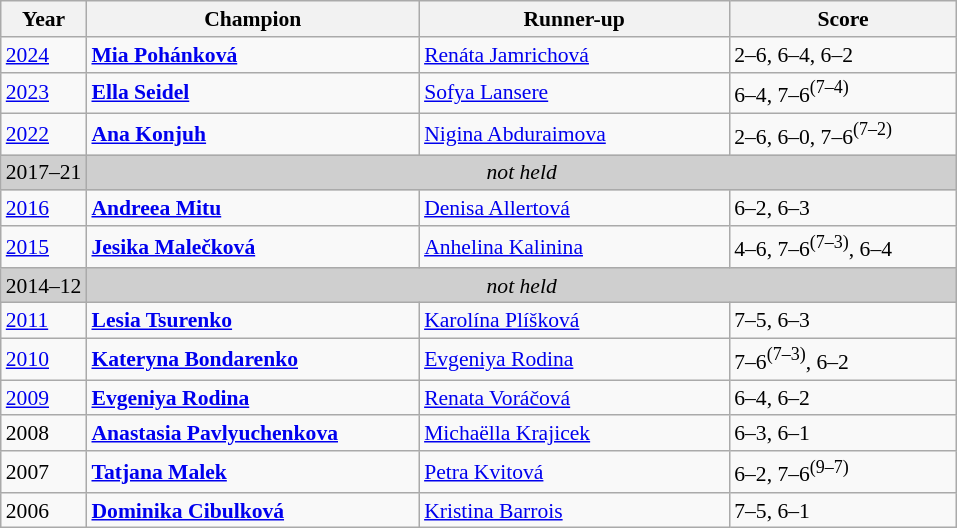<table class="wikitable" style="font-size:90%">
<tr>
<th>Year</th>
<th width="215">Champion</th>
<th width="200">Runner-up</th>
<th width="145">Score</th>
</tr>
<tr>
<td><a href='#'>2024</a></td>
<td> <strong><a href='#'>Mia Pohánková</a></strong></td>
<td> <a href='#'>Renáta Jamrichová</a></td>
<td>2–6, 6–4, 6–2</td>
</tr>
<tr>
<td><a href='#'>2023</a></td>
<td> <strong><a href='#'>Ella Seidel</a></strong></td>
<td> <a href='#'>Sofya Lansere</a></td>
<td>6–4, 7–6<sup>(7–4)</sup></td>
</tr>
<tr>
<td><a href='#'>2022</a></td>
<td> <strong><a href='#'>Ana Konjuh</a></strong></td>
<td> <a href='#'>Nigina Abduraimova</a></td>
<td>2–6, 6–0, 7–6<sup>(7–2)</sup></td>
</tr>
<tr>
<td style="background:#cfcfcf">2017–21</td>
<td colspan=3 align=center style="background:#cfcfcf"><em>not held</em></td>
</tr>
<tr>
<td><a href='#'>2016</a></td>
<td> <strong><a href='#'>Andreea Mitu</a></strong></td>
<td> <a href='#'>Denisa Allertová</a></td>
<td>6–2, 6–3</td>
</tr>
<tr>
<td><a href='#'>2015</a></td>
<td> <strong><a href='#'>Jesika Malečková</a></strong></td>
<td> <a href='#'>Anhelina Kalinina</a></td>
<td>4–6, 7–6<sup>(7–3)</sup>, 6–4</td>
</tr>
<tr>
<td style="background:#cfcfcf">2014–12</td>
<td colspan=3 align=center style="background:#cfcfcf"><em>not held</em></td>
</tr>
<tr>
<td><a href='#'>2011</a></td>
<td> <strong><a href='#'>Lesia Tsurenko</a></strong></td>
<td> <a href='#'>Karolína Plíšková</a></td>
<td>7–5, 6–3</td>
</tr>
<tr>
<td><a href='#'>2010</a></td>
<td> <strong><a href='#'>Kateryna Bondarenko</a></strong></td>
<td> <a href='#'>Evgeniya Rodina</a></td>
<td>7–6<sup>(7–3)</sup>, 6–2</td>
</tr>
<tr>
<td><a href='#'>2009</a></td>
<td> <strong><a href='#'>Evgeniya Rodina</a></strong></td>
<td> <a href='#'>Renata Voráčová</a></td>
<td>6–4, 6–2</td>
</tr>
<tr>
<td>2008</td>
<td> <strong><a href='#'>Anastasia Pavlyuchenkova</a></strong></td>
<td> <a href='#'>Michaëlla Krajicek</a></td>
<td>6–3, 6–1</td>
</tr>
<tr>
<td>2007</td>
<td> <strong><a href='#'>Tatjana Malek</a></strong></td>
<td> <a href='#'>Petra Kvitová</a></td>
<td>6–2, 7–6<sup>(9–7)</sup></td>
</tr>
<tr>
<td>2006</td>
<td> <strong><a href='#'>Dominika Cibulková</a></strong></td>
<td> <a href='#'>Kristina Barrois</a></td>
<td>7–5, 6–1</td>
</tr>
</table>
